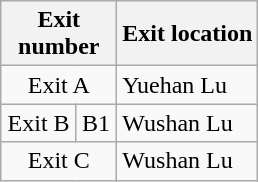<table class="wikitable">
<tr>
<th style="width:70px" colspan="2">Exit number</th>
<th>Exit location</th>
</tr>
<tr>
<td align="center" colspan="2">Exit A</td>
<td>Yuehan Lu</td>
</tr>
<tr>
<td align="center">Exit B</td>
<td>B1</td>
<td>Wushan Lu</td>
</tr>
<tr>
<td align="center" colspan="2">Exit C</td>
<td>Wushan Lu</td>
</tr>
</table>
